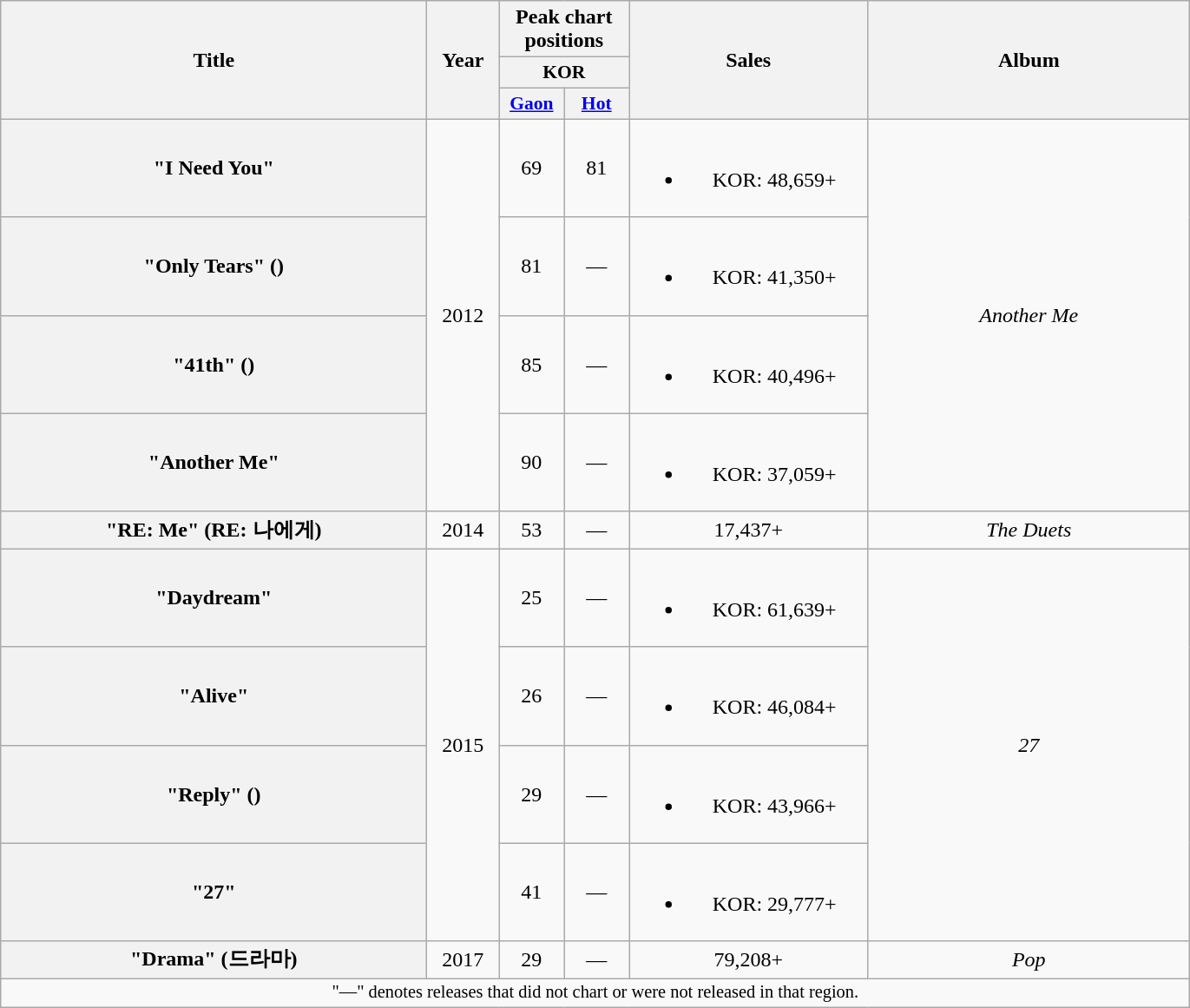<table class="wikitable plainrowheaders" style="text-align:center;">
<tr>
<th rowspan="3" scope="col" style="width:20em;">Title</th>
<th rowspan="3" scope="col" style="width:3em;">Year</th>
<th colspan="2" scope="col">Peak chart positions</th>
<th rowspan="3" scope="col" style="width:11em;">Sales</th>
<th rowspan="3" scope="col" style="width:15em;">Album</th>
</tr>
<tr>
<th colspan="2" scope="col" style="width:3.5em;font-size:90%;">KOR</th>
</tr>
<tr>
<th scope="col" style="width:3em;font-size:90%;"><a href='#'>Gaon</a><br></th>
<th scope="col" style="width:3em;font-size:90%;"><a href='#'>Hot</a><br></th>
</tr>
<tr>
<th scope=row>"I Need You"</th>
<td rowspan="4">2012</td>
<td>69</td>
<td>81</td>
<td><br><ul><li>KOR: 48,659+</li></ul></td>
<td rowspan="4"><em>Another Me</em></td>
</tr>
<tr>
<th scope=row>"Only Tears" () </th>
<td>81</td>
<td>—</td>
<td><br><ul><li>KOR: 41,350+</li></ul></td>
</tr>
<tr>
<th scope=row>"41th" ()</th>
<td>85</td>
<td>—</td>
<td><br><ul><li>KOR: 40,496+</li></ul></td>
</tr>
<tr>
<th scope=row>"Another Me"</th>
<td>90</td>
<td>—</td>
<td><br><ul><li>KOR: 37,059+</li></ul></td>
</tr>
<tr>
<th scope=row>"RE: Me" (RE: 나에게)<br></th>
<td>2014</td>
<td>53</td>
<td>—</td>
<td>17,437+</td>
<td><em>The Duets</em></td>
</tr>
<tr>
<th scope=row>"Daydream"</th>
<td rowspan="4">2015</td>
<td>25</td>
<td>—</td>
<td><br><ul><li>KOR: 61,639+</li></ul></td>
<td rowspan="4"><em>27</em></td>
</tr>
<tr>
<th scope=row>"Alive"</th>
<td>26</td>
<td>—</td>
<td><br><ul><li>KOR: 46,084+</li></ul></td>
</tr>
<tr>
<th scope=row>"Reply" () <br></th>
<td>29</td>
<td>—</td>
<td><br><ul><li>KOR: 43,966+</li></ul></td>
</tr>
<tr>
<th scope=row>"27"</th>
<td>41</td>
<td>—</td>
<td><br><ul><li>KOR: 29,777+</li></ul></td>
</tr>
<tr>
<th scope=row>"Drama" (드라마)<br></th>
<td>2017</td>
<td>29</td>
<td>—</td>
<td>79,208+</td>
<td><em>Pop</em></td>
</tr>
<tr>
<td colspan="6" style="font-size:85%;">"—" denotes releases that did not chart or were not released in that region.</td>
</tr>
</table>
